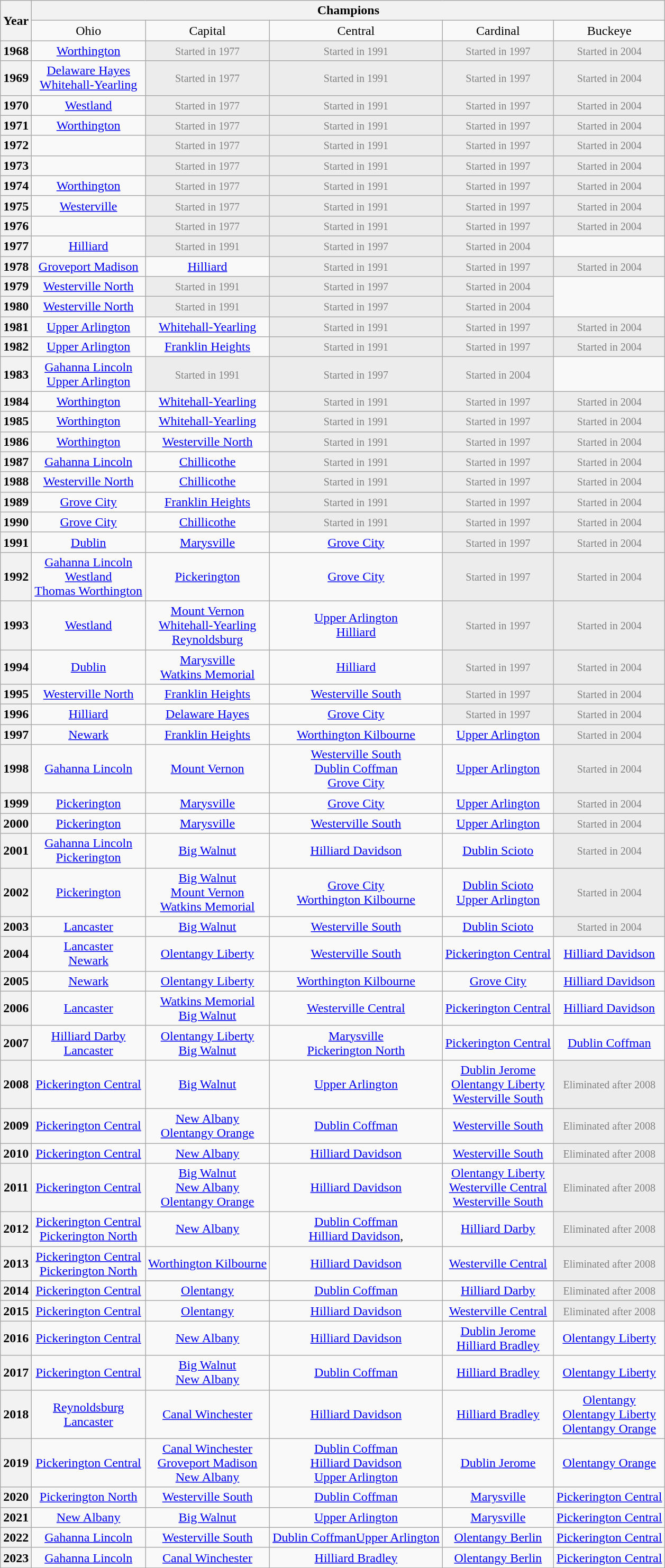<table class="wikitable" style="text-align: center;">
<tr>
<th rowspan=2>Year</th>
<th colspan=5>Champions</th>
</tr>
<tr>
<td>Ohio</td>
<td>Capital</td>
<td>Central</td>
<td>Cardinal</td>
<td>Buckeye</td>
</tr>
<tr>
<th>1968</th>
<td><a href='#'>Worthington</a></td>
<td style="background: #ececec; color: grey; text-align: center" class="table-na"><small>Started in 1977</small></td>
<td style="background: #ececec; color: grey; text-align: center" class="table-na"><small>Started in 1991</small></td>
<td style="background: #ececec; color: grey; text-align: center" class="table-na"><small>Started in 1997</small></td>
<td style="background: #ececec; color: grey; text-align: center" class="table-na"><small>Started in 2004</small></td>
</tr>
<tr>
<th>1969</th>
<td><a href='#'>Delaware Hayes</a><br><a href='#'>Whitehall-Yearling</a></td>
<td style="background: #ececec; color: grey; text-align: center" class="table-na"><small>Started in 1977</small></td>
<td style="background: #ececec; color: grey; text-align: center" class="table-na"><small>Started in 1991</small></td>
<td style="background: #ececec; color: grey; text-align: center" class="table-na"><small>Started in 1997</small></td>
<td style="background: #ececec; color: grey; text-align: center" class="table-na"><small>Started in 2004</small></td>
</tr>
<tr>
<th>1970</th>
<td><a href='#'>Westland</a></td>
<td style="background: #ececec; color: grey; text-align: center" class="table-na"><small>Started in 1977</small></td>
<td style="background: #ececec; color: grey; text-align: center" class="table-na"><small>Started in 1991</small></td>
<td style="background: #ececec; color: grey; text-align: center" class="table-na"><small>Started in 1997</small></td>
<td style="background: #ececec; color: grey; text-align: center" class="table-na"><small>Started in 2004</small></td>
</tr>
<tr>
<th>1971</th>
<td><a href='#'>Worthington</a></td>
<td style="background: #ececec; color: grey; text-align: center" class="table-na"><small>Started in 1977</small></td>
<td style="background: #ececec; color: grey; text-align: center" class="table-na"><small>Started in 1991</small></td>
<td style="background: #ececec; color: grey; text-align: center" class="table-na"><small>Started in 1997</small></td>
<td style="background: #ececec; color: grey; text-align: center" class="table-na"><small>Started in 2004</small></td>
</tr>
<tr>
<th>1972</th>
<td></td>
<td style="background: #ececec; color: grey; text-align: center" class="table-na"><small>Started in 1977</small></td>
<td style="background: #ececec; color: grey; text-align: center" class="table-na"><small>Started in 1991</small></td>
<td style="background: #ececec; color: grey; text-align: center" class="table-na"><small>Started in 1997</small></td>
<td style="background: #ececec; color: grey; text-align: center" class="table-na"><small>Started in 2004</small></td>
</tr>
<tr>
<th>1973</th>
<td></td>
<td style="background: #ececec; color: grey; text-align: center" class="table-na"><small>Started in 1977</small></td>
<td style="background: #ececec; color: grey; text-align: center" class="table-na"><small>Started in 1991</small></td>
<td style="background: #ececec; color: grey; text-align: center" class="table-na"><small>Started in 1997</small></td>
<td style="background: #ececec; color: grey; text-align: center" class="table-na"><small>Started in 2004</small></td>
</tr>
<tr>
<th>1974</th>
<td><a href='#'>Worthington</a></td>
<td style="background: #ececec; color: grey; text-align: center" class="table-na"><small>Started in 1977</small></td>
<td style="background: #ececec; color: grey; text-align: center" class="table-na"><small>Started in 1991</small></td>
<td style="background: #ececec; color: grey; text-align: center" class="table-na"><small>Started in 1997</small></td>
<td style="background: #ececec; color: grey; text-align: center" class="table-na"><small>Started in 2004</small></td>
</tr>
<tr>
<th>1975</th>
<td><a href='#'>Westerville</a></td>
<td style="background: #ececec; color: grey; text-align: center" class="table-na"><small>Started in 1977</small></td>
<td style="background: #ececec; color: grey; text-align: center" class="table-na"><small>Started in 1991</small></td>
<td style="background: #ececec; color: grey; text-align: center" class="table-na"><small>Started in 1997</small></td>
<td style="background: #ececec; color: grey; text-align: center" class="table-na"><small>Started in 2004</small></td>
</tr>
<tr>
<th>1976</th>
<td></td>
<td style="background: #ececec; color: grey; text-align: center" class="table-na"><small>Started in 1977</small></td>
<td style="background: #ececec; color: grey; text-align: center" class="table-na"><small>Started in 1991</small></td>
<td style="background: #ececec; color: grey; text-align: center" class="table-na"><small>Started in 1997</small></td>
<td style="background: #ececec; color: grey; text-align: center" class="table-na"><small>Started in 2004</small></td>
</tr>
<tr>
<th>1977</th>
<td><a href='#'>Hilliard</a></td>
<td style="background: #ececec; color: grey; text-align: center" class="table-na"><small>Started in 1991</small></td>
<td style="background: #ececec; color: grey; text-align: center" class="table-na"><small>Started in 1997</small></td>
<td style="background: #ececec; color: grey; text-align: center" class="table-na"><small>Started in 2004</small></td>
</tr>
<tr>
<th>1978</th>
<td><a href='#'>Groveport Madison</a></td>
<td><a href='#'>Hilliard</a></td>
<td style="background: #ececec; color: grey; text-align: center" class="table-na"><small>Started in 1991</small></td>
<td style="background: #ececec; color: grey; text-align: center" class="table-na"><small>Started in 1997</small></td>
<td style="background: #ececec; color: grey; text-align: center" class="table-na"><small>Started in 2004</small></td>
</tr>
<tr>
<th>1979</th>
<td><a href='#'>Westerville North</a></td>
<td style="background: #ececec; color: grey; text-align: center" class="table-na"><small>Started in 1991</small></td>
<td style="background: #ececec; color: grey; text-align: center" class="table-na"><small>Started in 1997</small></td>
<td style="background: #ececec; color: grey; text-align: center" class="table-na"><small>Started in 2004</small></td>
</tr>
<tr>
<th>1980</th>
<td><a href='#'>Westerville North</a></td>
<td style="background: #ececec; color: grey; text-align: center" class="table-na"><small>Started in 1991</small></td>
<td style="background: #ececec; color: grey; text-align: center" class="table-na"><small>Started in 1997</small></td>
<td style="background: #ececec; color: grey; text-align: center" class="table-na"><small>Started in 2004</small></td>
</tr>
<tr>
<th>1981</th>
<td><a href='#'>Upper Arlington</a></td>
<td><a href='#'>Whitehall-Yearling</a></td>
<td style="background: #ececec; color: grey; text-align: center" class="table-na"><small>Started in 1991</small></td>
<td style="background: #ececec; color: grey; text-align: center" class="table-na"><small>Started in 1997</small></td>
<td style="background: #ececec; color: grey; text-align: center" class="table-na"><small>Started in 2004</small></td>
</tr>
<tr>
<th>1982</th>
<td><a href='#'>Upper Arlington</a><br></td>
<td><a href='#'>Franklin Heights</a></td>
<td style="background: #ececec; color: grey; text-align: center" class="table-na"><small>Started in 1991</small></td>
<td style="background: #ececec; color: grey; text-align: center" class="table-na"><small>Started in 1997</small></td>
<td style="background: #ececec; color: grey; text-align: center" class="table-na"><small>Started in 2004</small></td>
</tr>
<tr>
<th>1983</th>
<td><a href='#'>Gahanna Lincoln</a><br><a href='#'>Upper Arlington</a></td>
<td style="background: #ececec; color: grey; text-align: center" class="table-na"><small>Started in 1991</small></td>
<td style="background: #ececec; color: grey; text-align: center" class="table-na"><small>Started in 1997</small></td>
<td style="background: #ececec; color: grey; text-align: center" class="table-na"><small>Started in 2004</small></td>
</tr>
<tr>
<th>1984</th>
<td><a href='#'>Worthington</a></td>
<td><a href='#'>Whitehall-Yearling</a></td>
<td style="background: #ececec; color: grey; text-align: center" class="table-na"><small>Started in 1991</small></td>
<td style="background: #ececec; color: grey; text-align: center" class="table-na"><small>Started in 1997</small></td>
<td style="background: #ececec; color: grey; text-align: center" class="table-na"><small>Started in 2004</small></td>
</tr>
<tr>
<th>1985</th>
<td><a href='#'>Worthington</a></td>
<td><a href='#'>Whitehall-Yearling</a></td>
<td style="background: #ececec; color: grey; text-align: center" class="table-na"><small>Started in 1991</small></td>
<td style="background: #ececec; color: grey; text-align: center" class="table-na"><small>Started in 1997</small></td>
<td style="background: #ececec; color: grey; text-align: center" class="table-na"><small>Started in 2004</small></td>
</tr>
<tr>
<th>1986</th>
<td><a href='#'>Worthington</a></td>
<td><a href='#'>Westerville North</a></td>
<td style="background: #ececec; color: grey; text-align: center" class="table-na"><small>Started in 1991</small></td>
<td style="background: #ececec; color: grey; text-align: center" class="table-na"><small>Started in 1997</small></td>
<td style="background: #ececec; color: grey; text-align: center" class="table-na"><small>Started in 2004</small></td>
</tr>
<tr>
<th>1987</th>
<td><a href='#'>Gahanna Lincoln</a></td>
<td><a href='#'>Chillicothe</a></td>
<td style="background: #ececec; color: grey; text-align: center" class="table-na"><small>Started in 1991</small></td>
<td style="background: #ececec; color: grey; text-align: center" class="table-na"><small>Started in 1997</small></td>
<td style="background: #ececec; color: grey; text-align: center" class="table-na"><small>Started in 2004</small></td>
</tr>
<tr>
<th>1988</th>
<td><a href='#'>Westerville North</a></td>
<td><a href='#'>Chillicothe</a></td>
<td style="background: #ececec; color: grey; text-align: center" class="table-na"><small>Started in 1991</small></td>
<td style="background: #ececec; color: grey; text-align: center" class="table-na"><small>Started in 1997</small></td>
<td style="background: #ececec; color: grey; text-align: center" class="table-na"><small>Started in 2004</small></td>
</tr>
<tr>
<th>1989</th>
<td><a href='#'>Grove City</a></td>
<td><a href='#'>Franklin Heights</a></td>
<td style="background: #ececec; color: grey; text-align: center" class="table-na"><small>Started in 1991</small></td>
<td style="background: #ececec; color: grey; text-align: center" class="table-na"><small>Started in 1997</small></td>
<td style="background: #ececec; color: grey; text-align: center" class="table-na"><small>Started in 2004</small></td>
</tr>
<tr>
<th>1990</th>
<td><a href='#'>Grove City</a></td>
<td><a href='#'>Chillicothe</a></td>
<td style="background: #ececec; color: grey; text-align: center" class="table-na"><small>Started in 1991</small></td>
<td style="background: #ececec; color: grey; text-align: center" class="table-na"><small>Started in 1997</small></td>
<td style="background: #ececec; color: grey; text-align: center" class="table-na"><small>Started in 2004</small></td>
</tr>
<tr>
<th>1991</th>
<td><a href='#'>Dublin</a></td>
<td><a href='#'>Marysville</a></td>
<td><a href='#'>Grove City</a></td>
<td style="background: #ececec; color: grey; text-align: center" class="table-na"><small>Started in 1997</small></td>
<td style="background: #ececec; color: grey; text-align: center" class="table-na"><small>Started in 2004</small></td>
</tr>
<tr>
<th>1992</th>
<td><a href='#'>Gahanna Lincoln</a><br> <a href='#'>Westland</a><br> <a href='#'>Thomas Worthington</a></td>
<td><a href='#'>Pickerington</a></td>
<td><a href='#'>Grove City</a></td>
<td style="background: #ececec; color: grey; text-align: center" class="table-na"><small>Started in 1997</small></td>
<td style="background: #ececec; color: grey; text-align: center" class="table-na"><small>Started in 2004</small></td>
</tr>
<tr>
<th>1993</th>
<td><a href='#'>Westland</a></td>
<td><a href='#'>Mount Vernon</a><br> <a href='#'>Whitehall-Yearling</a><br> <a href='#'>Reynoldsburg</a></td>
<td><a href='#'>Upper Arlington</a><br><a href='#'>Hilliard</a></td>
<td style="background: #ececec; color: grey; text-align: center" class="table-na"><small>Started in 1997</small></td>
<td style="background: #ececec; color: grey; text-align: center" class="table-na"><small>Started in 2004</small></td>
</tr>
<tr>
<th>1994</th>
<td><a href='#'>Dublin</a></td>
<td><a href='#'>Marysville</a><br><a href='#'>Watkins Memorial</a></td>
<td><a href='#'>Hilliard</a></td>
<td style="background: #ececec; color: grey; text-align: center" class="table-na"><small>Started in 1997</small></td>
<td style="background: #ececec; color: grey; text-align: center" class="table-na"><small>Started in 2004</small></td>
</tr>
<tr>
<th>1995</th>
<td><a href='#'>Westerville North</a></td>
<td><a href='#'>Franklin Heights</a></td>
<td><a href='#'>Westerville South</a></td>
<td style="background: #ececec; color: grey; text-align: center" class="table-na"><small>Started in 1997</small></td>
<td style="background: #ececec; color: grey; text-align: center" class="table-na"><small>Started in 2004</small></td>
</tr>
<tr>
<th>1996</th>
<td><a href='#'>Hilliard</a></td>
<td><a href='#'>Delaware Hayes</a></td>
<td><a href='#'>Grove City</a></td>
<td style="background: #ececec; color: grey; text-align: center" class="table-na"><small>Started in 1997</small></td>
<td style="background: #ececec; color: grey; text-align: center" class="table-na"><small>Started in 2004</small></td>
</tr>
<tr>
<th>1997</th>
<td><a href='#'>Newark</a></td>
<td><a href='#'>Franklin Heights</a></td>
<td><a href='#'>Worthington Kilbourne</a></td>
<td><a href='#'>Upper Arlington</a></td>
<td style="background: #ececec; color: grey; text-align: center" class="table-na"><small>Started in 2004</small></td>
</tr>
<tr>
<th>1998</th>
<td><a href='#'>Gahanna Lincoln</a></td>
<td><a href='#'>Mount Vernon</a></td>
<td><a href='#'>Westerville South</a><br> <a href='#'>Dublin Coffman</a><br> <a href='#'>Grove City</a></td>
<td><a href='#'>Upper Arlington</a></td>
<td style="background: #ececec; color: grey; text-align: center" class="table-na"><small>Started in 2004</small></td>
</tr>
<tr>
<th>1999</th>
<td><a href='#'>Pickerington</a></td>
<td><a href='#'>Marysville</a></td>
<td><a href='#'>Grove City</a></td>
<td><a href='#'>Upper Arlington</a></td>
<td style="background: #ececec; color: grey; text-align: center" class="table-na"><small>Started in 2004</small></td>
</tr>
<tr>
<th>2000</th>
<td><a href='#'>Pickerington</a></td>
<td><a href='#'>Marysville</a></td>
<td><a href='#'>Westerville South</a></td>
<td><a href='#'>Upper Arlington</a></td>
<td style="background: #ececec; color: grey; text-align: center" class="table-na"><small>Started in 2004</small></td>
</tr>
<tr>
<th>2001</th>
<td><a href='#'>Gahanna Lincoln</a><br> <a href='#'>Pickerington</a></td>
<td><a href='#'>Big Walnut</a></td>
<td><a href='#'>Hilliard Davidson</a></td>
<td><a href='#'>Dublin Scioto</a></td>
<td style="background: #ececec; color: grey; text-align: center" class="table-na"><small>Started in 2004</small></td>
</tr>
<tr>
<th>2002</th>
<td><a href='#'>Pickerington</a></td>
<td><a href='#'>Big Walnut</a><br> <a href='#'>Mount Vernon</a><br> <a href='#'>Watkins Memorial</a></td>
<td><a href='#'>Grove City</a><br> <a href='#'>Worthington Kilbourne</a></td>
<td><a href='#'>Dublin Scioto</a><br><a href='#'>Upper Arlington</a></td>
<td style="background: #ececec; color: grey; text-align: center" class="table-na"><small>Started in 2004</small></td>
</tr>
<tr>
<th>2003</th>
<td><a href='#'>Lancaster</a></td>
<td><a href='#'>Big Walnut</a></td>
<td><a href='#'>Westerville South</a></td>
<td><a href='#'>Dublin Scioto</a></td>
<td style="background: #ececec; color: grey; text-align: center" class="table-na"><small>Started in 2004</small></td>
</tr>
<tr>
<th>2004</th>
<td><a href='#'>Lancaster</a><br> <a href='#'>Newark</a></td>
<td><a href='#'>Olentangy Liberty</a></td>
<td><a href='#'>Westerville South</a></td>
<td><a href='#'>Pickerington Central</a></td>
<td><a href='#'>Hilliard Davidson</a></td>
</tr>
<tr>
<th>2005</th>
<td><a href='#'>Newark</a></td>
<td><a href='#'>Olentangy Liberty</a></td>
<td><a href='#'>Worthington Kilbourne</a></td>
<td><a href='#'>Grove City</a></td>
<td><a href='#'>Hilliard Davidson</a></td>
</tr>
<tr>
<th>2006</th>
<td><a href='#'>Lancaster</a></td>
<td><a href='#'>Watkins Memorial</a><br> <a href='#'>Big Walnut</a></td>
<td><a href='#'>Westerville Central</a></td>
<td><a href='#'>Pickerington Central</a></td>
<td><a href='#'>Hilliard Davidson</a></td>
</tr>
<tr>
<th>2007</th>
<td><a href='#'>Hilliard Darby</a><br> <a href='#'>Lancaster</a></td>
<td><a href='#'>Olentangy Liberty</a><br> <a href='#'>Big Walnut</a></td>
<td><a href='#'>Marysville</a><br> <a href='#'>Pickerington North</a></td>
<td><a href='#'>Pickerington Central</a></td>
<td><a href='#'>Dublin Coffman</a></td>
</tr>
<tr>
<th>2008</th>
<td><a href='#'>Pickerington Central</a></td>
<td><a href='#'>Big Walnut</a></td>
<td><a href='#'>Upper Arlington</a></td>
<td><a href='#'>Dublin Jerome</a><br> <a href='#'>Olentangy Liberty</a><br> <a href='#'>Westerville South</a></td>
<td style="background: #ececec; color: grey; text-align: center" class="table-na"><small>Eliminated after 2008</small></td>
</tr>
<tr>
<th>2009</th>
<td><a href='#'>Pickerington Central</a></td>
<td><a href='#'>New Albany</a><br><a href='#'>Olentangy Orange</a></td>
<td><a href='#'>Dublin Coffman</a></td>
<td><a href='#'>Westerville South</a></td>
<td style="background: #ececec; color: grey; text-align: center" class="table-na"><small>Eliminated after 2008</small></td>
</tr>
<tr>
<th>2010</th>
<td><a href='#'>Pickerington Central</a></td>
<td><a href='#'>New Albany</a></td>
<td><a href='#'>Hilliard Davidson</a></td>
<td><a href='#'>Westerville South</a></td>
<td style="background: #ececec; color: grey; text-align: center" class="table-na"><small>Eliminated after 2008</small></td>
</tr>
<tr>
<th>2011</th>
<td><a href='#'>Pickerington Central</a></td>
<td><a href='#'>Big Walnut</a><br> <a href='#'>New Albany</a><br> <a href='#'>Olentangy Orange</a></td>
<td><a href='#'>Hilliard Davidson</a></td>
<td><a href='#'>Olentangy Liberty</a><br> <a href='#'>Westerville Central</a><br> <a href='#'>Westerville South</a></td>
<td style="background: #ececec; color: grey; text-align: center" class="table-na"><small>Eliminated after 2008</small></td>
</tr>
<tr>
<th>2012</th>
<td><a href='#'>Pickerington Central</a><br><a href='#'>Pickerington North</a></td>
<td><a href='#'>New Albany</a></td>
<td><a href='#'>Dublin Coffman</a><br><a href='#'>Hilliard Davidson</a>,</td>
<td><a href='#'>Hilliard Darby</a></td>
<td style="background: #ececec; color: grey; text-align: center" class="table-na"><small>Eliminated after 2008</small></td>
</tr>
<tr>
<th>2013</th>
<td><a href='#'>Pickerington Central</a><br><a href='#'>Pickerington North</a></td>
<td><a href='#'>Worthington Kilbourne</a></td>
<td><a href='#'>Hilliard Davidson</a></td>
<td><a href='#'>Westerville Central</a></td>
<td style="background: #ececec; color: grey; text-align: center" class="table-na"><small>Eliminated after 2008</small></td>
</tr>
<tr>
</tr>
<tr>
<th>2014</th>
<td><a href='#'>Pickerington Central</a></td>
<td><a href='#'>Olentangy</a></td>
<td><a href='#'>Dublin Coffman</a></td>
<td><a href='#'>Hilliard Darby</a></td>
<td style="background: #ececec; color: grey; text-align: center" class="table-na"><small>Eliminated after 2008</small></td>
</tr>
<tr>
<th>2015</th>
<td><a href='#'>Pickerington Central</a></td>
<td><a href='#'>Olentangy</a></td>
<td><a href='#'>Hilliard Davidson</a></td>
<td><a href='#'>Westerville Central</a></td>
<td style="background: #ececec; color: grey; text-align: center" class="table-na"><small>Eliminated after 2008</small></td>
</tr>
<tr>
<th>2016</th>
<td><a href='#'>Pickerington Central</a></td>
<td><a href='#'>New Albany</a></td>
<td><a href='#'>Hilliard Davidson</a></td>
<td><a href='#'>Dublin Jerome</a><br><a href='#'>Hilliard Bradley</a></td>
<td><a href='#'>Olentangy Liberty</a></td>
</tr>
<tr>
<th>2017</th>
<td><a href='#'>Pickerington Central</a></td>
<td><a href='#'>Big Walnut</a><br><a href='#'>New Albany</a></td>
<td><a href='#'>Dublin Coffman</a></td>
<td><a href='#'>Hilliard Bradley</a></td>
<td><a href='#'>Olentangy Liberty</a></td>
</tr>
<tr>
<th>2018</th>
<td><a href='#'>Reynoldsburg</a><br><a href='#'>Lancaster</a></td>
<td><a href='#'>Canal Winchester</a></td>
<td><a href='#'>Hilliard Davidson</a></td>
<td><a href='#'>Hilliard Bradley</a></td>
<td><a href='#'>Olentangy</a><br><a href='#'>Olentangy Liberty</a><br><a href='#'>Olentangy Orange</a></td>
</tr>
<tr>
<th>2019</th>
<td><a href='#'>Pickerington Central</a></td>
<td><a href='#'>Canal Winchester</a><br><a href='#'>Groveport Madison</a><br><a href='#'>New Albany</a></td>
<td><a href='#'>Dublin Coffman</a><br><a href='#'>Hilliard Davidson</a><br><a href='#'>Upper Arlington</a></td>
<td><a href='#'>Dublin Jerome</a></td>
<td><a href='#'>Olentangy Orange</a></td>
</tr>
<tr>
<th>2020</th>
<td><a href='#'>Pickerington North</a></td>
<td><a href='#'>Westerville South</a></td>
<td><a href='#'>Dublin Coffman</a></td>
<td><a href='#'>Marysville</a></td>
<td><a href='#'>Pickerington Central</a></td>
</tr>
<tr>
<th>2021</th>
<td><a href='#'>New Albany</a></td>
<td><a href='#'>Big Walnut</a></td>
<td><a href='#'>Upper Arlington</a></td>
<td><a href='#'>Marysville</a></td>
<td><a href='#'>Pickerington Central</a></td>
</tr>
<tr>
<th>2022</th>
<td><a href='#'>Gahanna Lincoln</a></td>
<td><a href='#'>Westerville South</a></td>
<td><a href='#'>Dublin Coffman</a><a href='#'>Upper Arlington</a></td>
<td><a href='#'>Olentangy Berlin</a></td>
<td><a href='#'>Pickerington Central</a></td>
</tr>
<tr>
<th>2023</th>
<td><a href='#'>Gahanna Lincoln</a></td>
<td><a href='#'>Canal Winchester</a></td>
<td><a href='#'>Hilliard Bradley</a></td>
<td><a href='#'>Olentangy Berlin</a></td>
<td><a href='#'>Pickerington Central</a></td>
</tr>
</table>
